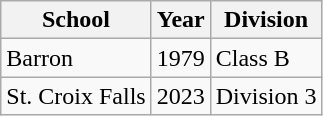<table class="wikitable">
<tr>
<th>School</th>
<th>Year</th>
<th>Division</th>
</tr>
<tr>
<td>Barron</td>
<td>1979</td>
<td>Class B</td>
</tr>
<tr>
<td>St. Croix Falls</td>
<td>2023</td>
<td>Division 3</td>
</tr>
</table>
